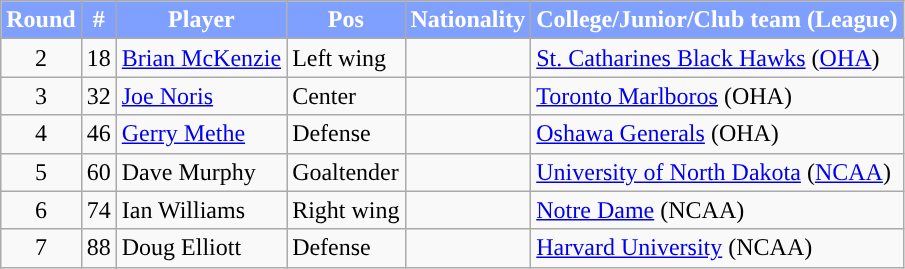<table class="wikitable">
<tr>
<th style="color:white; background:#80A0FF; ">Round</th>
<th style="color:white; background:#80A0FF; ">#</th>
<th style="color:white; background:#80A0FF; ">Player</th>
<th style="color:white; background:#80A0FF; ">Pos</th>
<th style="color:white; background:#80A0FF; ">Nationality</th>
<th style="color:white; background:#80A0FF; ">College/Junior/Club team (League)</th>
</tr>
<tr>
<td style="text-align:center">2</td>
<td style="text-align:center">18</td>
<td><a href='#'>Brian McKenzie</a></td>
<td>Left wing</td>
<td></td>
<td><a href='#'>St. Catharines Black Hawks</a> (<a href='#'>OHA</a>)</td>
</tr>
<tr>
<td style="text-align:center">3</td>
<td style="text-align:center">32</td>
<td><a href='#'>Joe Noris</a></td>
<td>Center</td>
<td></td>
<td><a href='#'>Toronto Marlboros</a> (OHA)</td>
</tr>
<tr>
<td style="text-align:center">4</td>
<td style="text-align:center">46</td>
<td><a href='#'>Gerry Methe</a></td>
<td>Defense</td>
<td></td>
<td><a href='#'>Oshawa Generals</a> (OHA)</td>
</tr>
<tr>
<td style="text-align:center">5</td>
<td style="text-align:center">60</td>
<td>Dave Murphy</td>
<td>Goaltender</td>
<td></td>
<td><a href='#'>University of North Dakota</a> (<a href='#'>NCAA</a>)</td>
</tr>
<tr>
<td style="text-align:center">6</td>
<td style="text-align:center">74</td>
<td>Ian Williams</td>
<td>Right wing</td>
<td></td>
<td><a href='#'>Notre Dame</a> (NCAA)</td>
</tr>
<tr>
<td style="text-align:center">7</td>
<td style="text-align:center">88</td>
<td>Doug Elliott</td>
<td>Defense</td>
<td></td>
<td><a href='#'>Harvard University</a> (NCAA)</td>
</tr>
</table>
